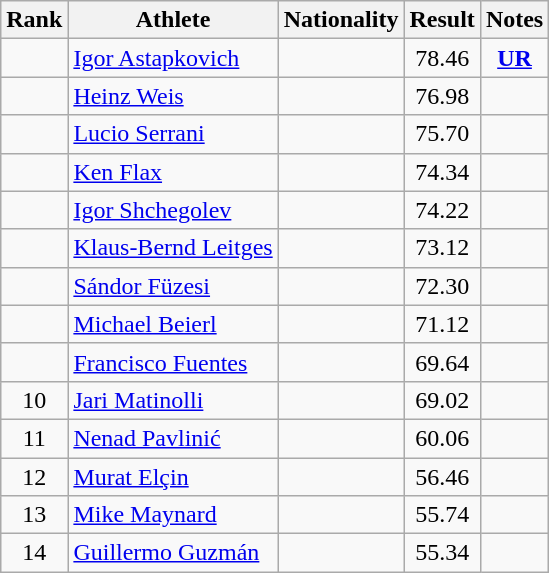<table class="wikitable sortable" style="text-align:center">
<tr>
<th>Rank</th>
<th>Athlete</th>
<th>Nationality</th>
<th>Result</th>
<th>Notes</th>
</tr>
<tr>
<td></td>
<td align=left><a href='#'>Igor Astapkovich</a></td>
<td align=left></td>
<td>78.46</td>
<td><strong><a href='#'>UR</a></strong></td>
</tr>
<tr>
<td></td>
<td align=left><a href='#'>Heinz Weis</a></td>
<td align=left></td>
<td>76.98</td>
<td></td>
</tr>
<tr>
<td></td>
<td align=left><a href='#'>Lucio Serrani</a></td>
<td align=left></td>
<td>75.70</td>
<td></td>
</tr>
<tr>
<td></td>
<td align=left><a href='#'>Ken Flax</a></td>
<td align=left></td>
<td>74.34</td>
<td></td>
</tr>
<tr>
<td></td>
<td align=left><a href='#'>Igor Shchegolev</a></td>
<td align=left></td>
<td>74.22</td>
<td></td>
</tr>
<tr>
<td></td>
<td align=left><a href='#'>Klaus-Bernd Leitges</a></td>
<td align=left></td>
<td>73.12</td>
<td></td>
</tr>
<tr>
<td></td>
<td align=left><a href='#'>Sándor Füzesi</a></td>
<td align=left></td>
<td>72.30</td>
<td></td>
</tr>
<tr>
<td></td>
<td align=left><a href='#'>Michael Beierl</a></td>
<td align=left></td>
<td>71.12</td>
<td></td>
</tr>
<tr>
<td></td>
<td align=left><a href='#'>Francisco Fuentes</a></td>
<td align=left></td>
<td>69.64</td>
<td></td>
</tr>
<tr>
<td>10</td>
<td align=left><a href='#'>Jari Matinolli</a></td>
<td align=left></td>
<td>69.02</td>
<td></td>
</tr>
<tr>
<td>11</td>
<td align=left><a href='#'>Nenad Pavlinić</a></td>
<td align=left></td>
<td>60.06</td>
<td></td>
</tr>
<tr>
<td>12</td>
<td align=left><a href='#'>Murat Elçin</a></td>
<td align=left></td>
<td>56.46</td>
<td></td>
</tr>
<tr>
<td>13</td>
<td align=left><a href='#'>Mike Maynard</a></td>
<td align=left></td>
<td>55.74</td>
<td></td>
</tr>
<tr>
<td>14</td>
<td align=left><a href='#'>Guillermo Guzmán</a></td>
<td align=left></td>
<td>55.34</td>
<td></td>
</tr>
</table>
